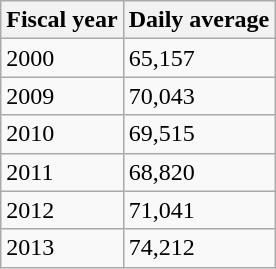<table class="wikitable">
<tr>
<th>Fiscal year</th>
<th>Daily average</th>
</tr>
<tr>
<td>2000</td>
<td>65,157</td>
</tr>
<tr>
<td>2009</td>
<td>70,043</td>
</tr>
<tr>
<td>2010</td>
<td>69,515</td>
</tr>
<tr>
<td>2011</td>
<td>68,820</td>
</tr>
<tr>
<td>2012</td>
<td>71,041</td>
</tr>
<tr>
<td>2013</td>
<td>74,212</td>
</tr>
</table>
